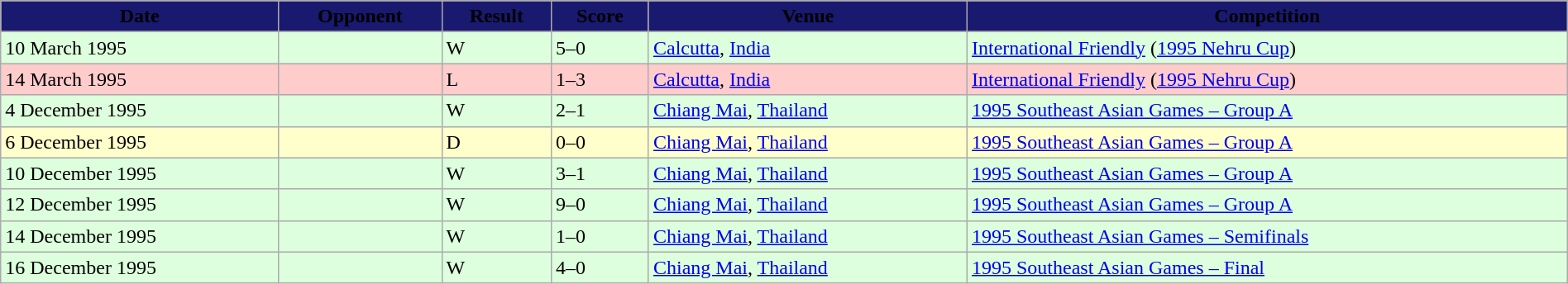<table width=100% class="wikitable">
<tr>
<th style="background:#191970;"><span>Date</span></th>
<th style="background:#191970;"><span>Opponent</span></th>
<th style="background:#191970;"><span>Result</span></th>
<th style="background:#191970;"><span>Score</span></th>
<th style="background:#191970;"><span>Venue</span></th>
<th style="background:#191970;"><span>Competition</span></th>
</tr>
<tr>
</tr>
<tr style="background:#dfd;">
<td>10 March 1995</td>
<td></td>
<td>W</td>
<td>5–0</td>
<td> <a href='#'>Calcutta</a>, <a href='#'>India</a></td>
<td><a href='#'>International Friendly</a> (<a href='#'>1995 Nehru Cup</a>)</td>
</tr>
<tr style="background:#fcc;">
<td>14 March 1995</td>
<td></td>
<td>L</td>
<td>1–3</td>
<td> <a href='#'>Calcutta</a>, <a href='#'>India</a></td>
<td><a href='#'>International Friendly</a> (<a href='#'>1995 Nehru Cup</a>)</td>
</tr>
<tr style="background:#dfd;">
<td>4 December 1995</td>
<td></td>
<td>W</td>
<td>2–1</td>
<td> <a href='#'>Chiang Mai</a>, <a href='#'>Thailand</a></td>
<td><a href='#'>1995 Southeast Asian Games – Group A</a></td>
</tr>
<tr style="background:#ffc;">
<td>6 December 1995</td>
<td></td>
<td>D</td>
<td>0–0</td>
<td> <a href='#'>Chiang Mai</a>, <a href='#'>Thailand</a></td>
<td><a href='#'>1995 Southeast Asian Games – Group A</a></td>
</tr>
<tr style="background:#dfd;">
<td>10 December 1995</td>
<td></td>
<td>W</td>
<td>3–1</td>
<td> <a href='#'>Chiang Mai</a>, <a href='#'>Thailand</a></td>
<td><a href='#'>1995 Southeast Asian Games – Group A</a></td>
</tr>
<tr style="background:#dfd;">
<td>12 December 1995</td>
<td></td>
<td>W</td>
<td>9–0</td>
<td> <a href='#'>Chiang Mai</a>, <a href='#'>Thailand</a></td>
<td><a href='#'>1995 Southeast Asian Games – Group A</a></td>
</tr>
<tr style="background:#dfd;">
<td>14 December 1995</td>
<td></td>
<td>W</td>
<td>1–0</td>
<td> <a href='#'>Chiang Mai</a>, <a href='#'>Thailand</a></td>
<td><a href='#'>1995 Southeast Asian Games – Semifinals</a></td>
</tr>
<tr style="background:#dfd;">
<td>16 December 1995</td>
<td></td>
<td>W</td>
<td>4–0</td>
<td> <a href='#'>Chiang Mai</a>, <a href='#'>Thailand</a></td>
<td><a href='#'>1995 Southeast Asian Games – Final</a></td>
</tr>
</table>
